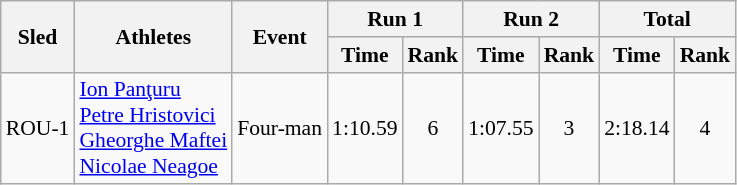<table class="wikitable"  border="1" style="font-size:90%">
<tr>
<th rowspan="2">Sled</th>
<th rowspan="2">Athletes</th>
<th rowspan="2">Event</th>
<th colspan="2">Run 1</th>
<th colspan="2">Run 2</th>
<th colspan="2">Total</th>
</tr>
<tr>
<th>Time</th>
<th>Rank</th>
<th>Time</th>
<th>Rank</th>
<th>Time</th>
<th>Rank</th>
</tr>
<tr>
<td align="center">ROU-1</td>
<td><a href='#'>Ion Panţuru</a><br><a href='#'>Petre Hristovici</a><br><a href='#'>Gheorghe Maftei</a><br><a href='#'>Nicolae Neagoe</a></td>
<td>Four-man</td>
<td align="center">1:10.59</td>
<td align="center">6</td>
<td align="center">1:07.55</td>
<td align="center">3</td>
<td align="center">2:18.14</td>
<td align="center">4</td>
</tr>
</table>
